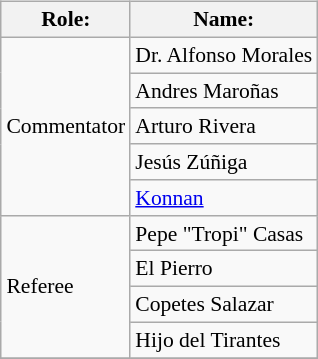<table class=wikitable style="font-size:90%; margin: 0.5em 0 0.5em 1em; float: right; clear: right;">
<tr>
<th>Role:</th>
<th>Name:</th>
</tr>
<tr>
<td rowspan=5>Commentator</td>
<td>Dr. Alfonso Morales</td>
</tr>
<tr>
<td>Andres Maroñas</td>
</tr>
<tr>
<td>Arturo Rivera</td>
</tr>
<tr>
<td>Jesús Zúñiga</td>
</tr>
<tr>
<td><a href='#'>Konnan</a></td>
</tr>
<tr>
<td rowspan=4>Referee</td>
<td>Pepe "Tropi" Casas</td>
</tr>
<tr>
<td>El Pierro</td>
</tr>
<tr>
<td>Copetes Salazar</td>
</tr>
<tr>
<td>Hijo del Tirantes</td>
</tr>
<tr>
</tr>
</table>
